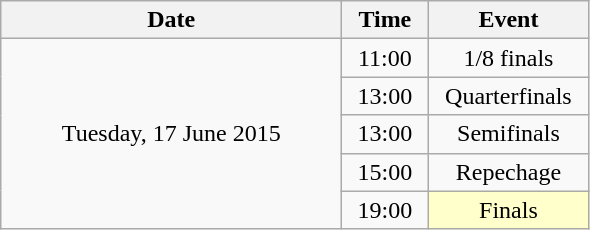<table class = "wikitable" style="text-align:center;">
<tr>
<th width=220>Date</th>
<th width=50>Time</th>
<th width=100>Event</th>
</tr>
<tr>
<td rowspan=5>Tuesday, 17 June 2015</td>
<td>11:00</td>
<td>1/8 finals</td>
</tr>
<tr>
<td>13:00</td>
<td>Quarterfinals</td>
</tr>
<tr>
<td>13:00</td>
<td>Semifinals</td>
</tr>
<tr>
<td>15:00</td>
<td>Repechage</td>
</tr>
<tr>
<td>19:00</td>
<td bgcolor=ffffcc>Finals</td>
</tr>
</table>
